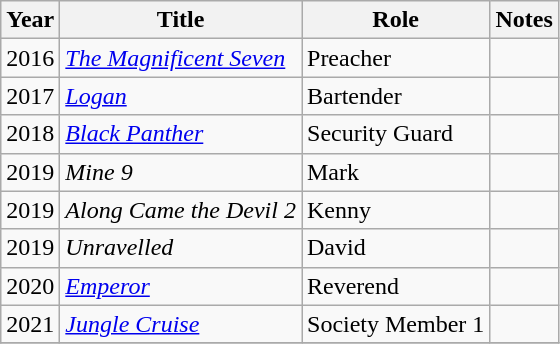<table class="wikitable sortable">
<tr>
<th>Year</th>
<th>Title</th>
<th>Role</th>
<th class="unsortable">Notes</th>
</tr>
<tr>
<td>2016</td>
<td><em><a href='#'>The Magnificent Seven</a></em></td>
<td>Preacher</td>
<td></td>
</tr>
<tr>
<td>2017</td>
<td><em><a href='#'>Logan</a></em></td>
<td>Bartender</td>
<td></td>
</tr>
<tr>
<td>2018</td>
<td><em><a href='#'>Black Panther</a></em></td>
<td>Security Guard</td>
<td></td>
</tr>
<tr>
<td>2019</td>
<td><em>Mine 9</em></td>
<td>Mark</td>
<td></td>
</tr>
<tr>
<td>2019</td>
<td><em>Along Came the Devil 2</em></td>
<td>Kenny</td>
<td></td>
</tr>
<tr>
<td>2019</td>
<td><em>Unravelled</em></td>
<td>David</td>
<td></td>
</tr>
<tr>
<td>2020</td>
<td><em><a href='#'>Emperor</a></em></td>
<td>Reverend</td>
<td></td>
</tr>
<tr>
<td>2021</td>
<td><em><a href='#'>Jungle Cruise</a></em></td>
<td>Society Member 1</td>
<td></td>
</tr>
<tr>
</tr>
</table>
